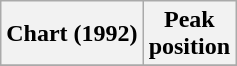<table class="wikitable plainrowheaders" style="text-align:center">
<tr>
<th scope="col">Chart (1992)</th>
<th scope="col">Peak<br>position</th>
</tr>
<tr>
</tr>
</table>
